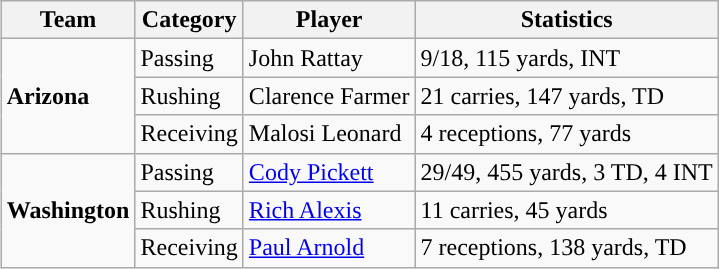<table class="wikitable" style="float: right;">
<tr>
<th>Team</th>
<th>Category</th>
<th>Player</th>
<th>Statistics</th>
</tr>
<tr>
<td rowspan=3><strong>Arizona</strong></td>
<td>Passing</td>
<td>John Rattay</td>
<td>9/18, 115 yards, INT</td>
</tr>
<tr>
<td>Rushing</td>
<td>Clarence Farmer</td>
<td>21 carries, 147 yards, TD</td>
</tr>
<tr>
<td>Receiving</td>
<td>Malosi Leonard</td>
<td>4 receptions, 77 yards</td>
</tr>
<tr>
<td rowspan=3><strong>Washington</strong></td>
<td>Passing</td>
<td><a href='#'>Cody Pickett</a></td>
<td>29/49, 455 yards, 3 TD, 4 INT</td>
</tr>
<tr>
<td>Rushing</td>
<td><a href='#'>Rich Alexis</a></td>
<td>11 carries, 45 yards</td>
</tr>
<tr>
<td>Receiving</td>
<td><a href='#'>Paul Arnold</a></td>
<td>7 receptions, 138 yards, TD</td>
</tr>
</table>
